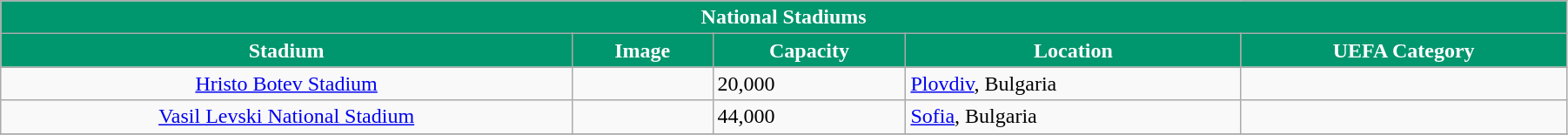<table class="wikitable" width=95% style="text-align:left;font-size:100%;">
<tr>
<th colspan=8 style="background:#00966E; color:white;"> National Stadiums</th>
</tr>
<tr>
<th style="background:#00966E; color:white;">Stadium</th>
<th style="background:#00966E; color:white;">Image</th>
<th style="background:#00966E; color:white;">Capacity</th>
<th style="background:#00966E; color:white;">Location</th>
<th style="background:#00966E; color:white;">UEFA Category</th>
</tr>
<tr>
<td style="text-align:center"><a href='#'>Hristo Botev Stadium</a></td>
<td></td>
<td>20,000</td>
<td><a href='#'>Plovdiv</a>, Bulgaria</td>
<td></td>
</tr>
<tr>
<td style="text-align:center"><a href='#'>Vasil Levski National Stadium</a></td>
<td></td>
<td>44,000</td>
<td><a href='#'>Sofia</a>, Bulgaria</td>
<td></td>
</tr>
<tr>
</tr>
</table>
